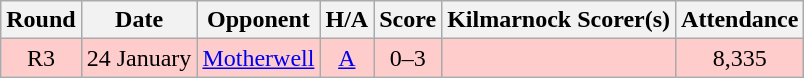<table class="wikitable" style="text-align:center">
<tr>
<th>Round</th>
<th>Date</th>
<th>Opponent</th>
<th>H/A</th>
<th>Score</th>
<th>Kilmarnock Scorer(s)</th>
<th>Attendance</th>
</tr>
<tr bgcolor=#FFCCCC>
<td>R3</td>
<td align=left>24 January</td>
<td align=left><a href='#'>Motherwell</a></td>
<td><a href='#'>A</a></td>
<td>0–3</td>
<td align=left></td>
<td>8,335</td>
</tr>
</table>
